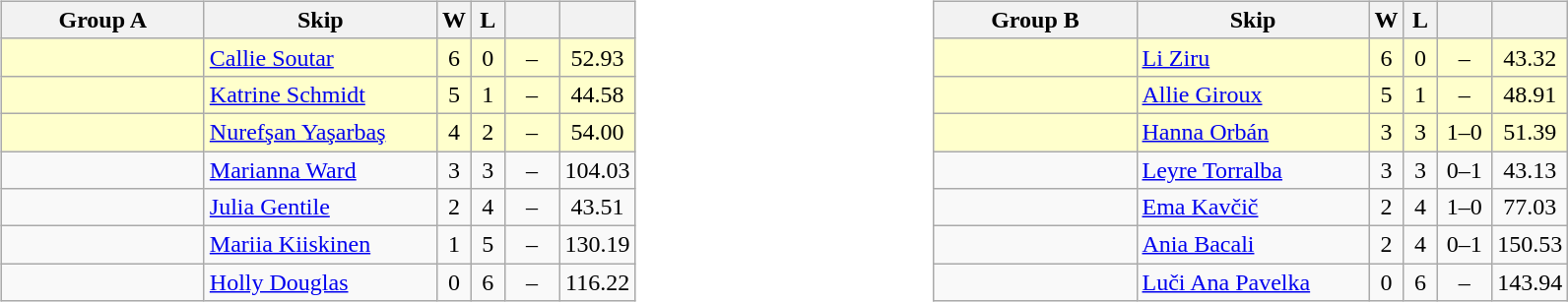<table>
<tr>
<td valign=top width=10%><br><table class="wikitable" style="text-align: center;">
<tr>
<th width=130>Group A</th>
<th width=150>Skip</th>
<th width=15>W</th>
<th width=15>L</th>
<th width=30></th>
<th width=15></th>
</tr>
<tr bgcolor=#ffffcc>
<td style="text-align:left;"></td>
<td style="text-align:left;"><a href='#'>Callie Soutar</a></td>
<td>6</td>
<td>0</td>
<td>–</td>
<td>52.93</td>
</tr>
<tr bgcolor=#ffffcc>
<td style="text-align:left;"></td>
<td style="text-align:left;"><a href='#'>Katrine Schmidt</a></td>
<td>5</td>
<td>1</td>
<td>–</td>
<td>44.58</td>
</tr>
<tr bgcolor=#ffffcc>
<td style="text-align:left;"></td>
<td style="text-align:left;"><a href='#'>Nurefşan Yaşarbaş</a></td>
<td>4</td>
<td>2</td>
<td>–</td>
<td>54.00</td>
</tr>
<tr>
<td style="text-align:left;"></td>
<td style="text-align:left;"><a href='#'>Marianna Ward</a></td>
<td>3</td>
<td>3</td>
<td>–</td>
<td>104.03</td>
</tr>
<tr>
<td style="text-align:left;"></td>
<td style="text-align:left;"><a href='#'>Julia Gentile</a></td>
<td>2</td>
<td>4</td>
<td>–</td>
<td>43.51</td>
</tr>
<tr>
<td style="text-align:left;"></td>
<td style="text-align:left;"><a href='#'>Mariia Kiiskinen</a></td>
<td>1</td>
<td>5</td>
<td>–</td>
<td>130.19</td>
</tr>
<tr>
<td style="text-align:left;"></td>
<td style="text-align:left;"><a href='#'>Holly Douglas</a></td>
<td>0</td>
<td>6</td>
<td>–</td>
<td>116.22</td>
</tr>
</table>
</td>
<td valign=top width=10%><br><table class="wikitable" style="text-align: center;">
<tr>
<th width=130>Group B</th>
<th width=150>Skip</th>
<th width=15>W</th>
<th width=15>L</th>
<th width=30></th>
<th width=15></th>
</tr>
<tr bgcolor=#ffffcc>
<td style="text-align:left;"></td>
<td style="text-align:left;"><a href='#'>Li Ziru</a></td>
<td>6</td>
<td>0</td>
<td>–</td>
<td>43.32</td>
</tr>
<tr bgcolor=#ffffcc>
<td style="text-align:left;"></td>
<td style="text-align:left;"><a href='#'>Allie Giroux</a></td>
<td>5</td>
<td>1</td>
<td>–</td>
<td>48.91</td>
</tr>
<tr bgcolor=#ffffcc>
<td style="text-align:left;"></td>
<td style="text-align:left;"><a href='#'>Hanna Orbán</a></td>
<td>3</td>
<td>3</td>
<td>1–0</td>
<td>51.39</td>
</tr>
<tr>
<td style="text-align:left;"></td>
<td style="text-align:left;"><a href='#'>Leyre Torralba</a></td>
<td>3</td>
<td>3</td>
<td>0–1</td>
<td>43.13</td>
</tr>
<tr>
<td style="text-align:left;"></td>
<td style="text-align:left;"><a href='#'>Ema Kavčič</a></td>
<td>2</td>
<td>4</td>
<td>1–0</td>
<td>77.03</td>
</tr>
<tr>
<td style="text-align:left;"></td>
<td style="text-align:left;"><a href='#'>Ania Bacali</a></td>
<td>2</td>
<td>4</td>
<td>0–1</td>
<td>150.53</td>
</tr>
<tr>
<td style="text-align:left;"></td>
<td style="text-align:left;"><a href='#'>Luči Ana Pavelka</a></td>
<td>0</td>
<td>6</td>
<td>–</td>
<td>143.94</td>
</tr>
</table>
</td>
</tr>
</table>
